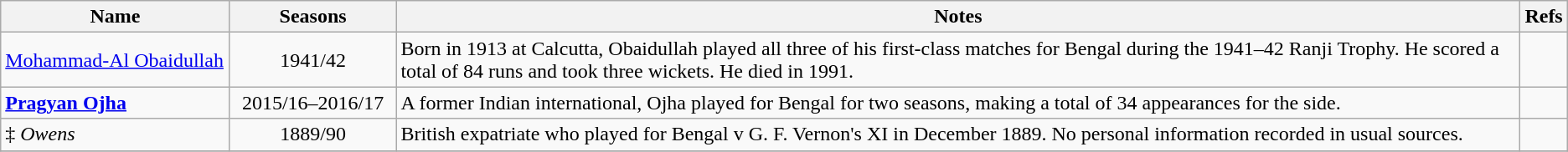<table class="wikitable">
<tr>
<th style="width:175px">Name</th>
<th style="width:125px">Seasons</th>
<th>Notes</th>
<th>Refs</th>
</tr>
<tr>
<td><a href='#'>Mohammad-Al Obaidullah</a></td>
<td align="center">1941/42</td>
<td>Born in 1913 at Calcutta, Obaidullah played all three of his first-class matches for Bengal during the 1941–42 Ranji Trophy. He scored a total of 84 runs and took three wickets. He died in 1991.</td>
<td></td>
</tr>
<tr>
<td><strong><a href='#'>Pragyan Ojha</a></strong></td>
<td align="center">2015/16–2016/17</td>
<td>A former Indian international, Ojha played for Bengal for two seasons, making a total of 34 appearances for the side.</td>
<td></td>
</tr>
<tr>
<td>‡ <em>Owens</em></td>
<td align="center">1889/90</td>
<td>British expatriate who played for Bengal v G. F. Vernon's XI in December 1889. No personal information recorded in usual sources.</td>
<td></td>
</tr>
<tr>
</tr>
</table>
